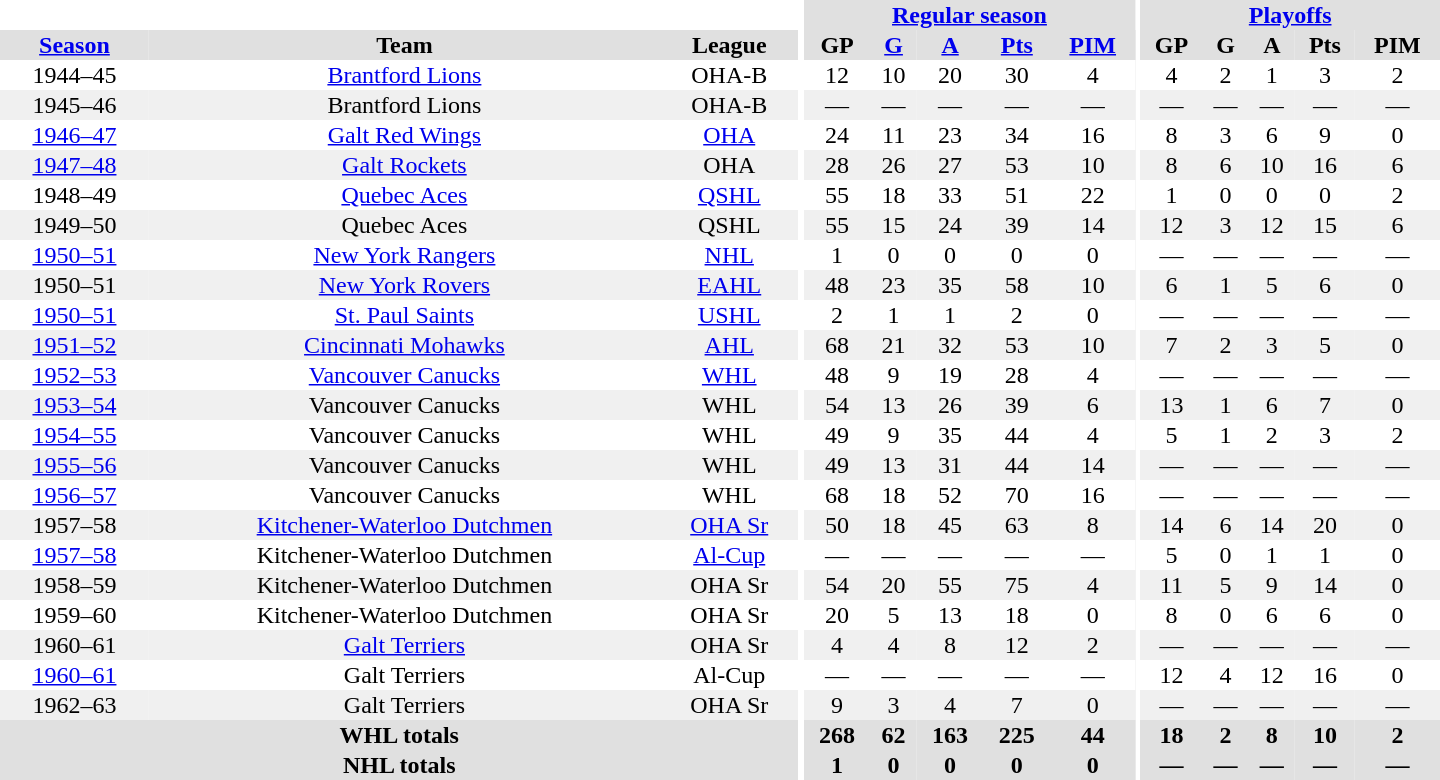<table border="0" cellpadding="1" cellspacing="0" style="text-align:center; width:60em">
<tr bgcolor="#e0e0e0">
<th colspan="3" bgcolor="#ffffff"></th>
<th rowspan="100" bgcolor="#ffffff"></th>
<th colspan="5"><a href='#'>Regular season</a></th>
<th rowspan="100" bgcolor="#ffffff"></th>
<th colspan="5"><a href='#'>Playoffs</a></th>
</tr>
<tr bgcolor="#e0e0e0">
<th><a href='#'>Season</a></th>
<th>Team</th>
<th>League</th>
<th>GP</th>
<th><a href='#'>G</a></th>
<th><a href='#'>A</a></th>
<th><a href='#'>Pts</a></th>
<th><a href='#'>PIM</a></th>
<th>GP</th>
<th>G</th>
<th>A</th>
<th>Pts</th>
<th>PIM</th>
</tr>
<tr>
<td>1944–45</td>
<td><a href='#'>Brantford Lions</a></td>
<td>OHA-B</td>
<td>12</td>
<td>10</td>
<td>20</td>
<td>30</td>
<td>4</td>
<td>4</td>
<td>2</td>
<td>1</td>
<td>3</td>
<td>2</td>
</tr>
<tr bgcolor="#f0f0f0">
<td>1945–46</td>
<td>Brantford Lions</td>
<td>OHA-B</td>
<td>—</td>
<td>—</td>
<td>—</td>
<td>—</td>
<td>—</td>
<td>—</td>
<td>—</td>
<td>—</td>
<td>—</td>
<td>—</td>
</tr>
<tr>
<td><a href='#'>1946–47</a></td>
<td><a href='#'>Galt Red Wings</a></td>
<td><a href='#'>OHA</a></td>
<td>24</td>
<td>11</td>
<td>23</td>
<td>34</td>
<td>16</td>
<td>8</td>
<td>3</td>
<td>6</td>
<td>9</td>
<td>0</td>
</tr>
<tr bgcolor="#f0f0f0">
<td><a href='#'>1947–48</a></td>
<td><a href='#'>Galt Rockets</a></td>
<td>OHA</td>
<td>28</td>
<td>26</td>
<td>27</td>
<td>53</td>
<td>10</td>
<td>8</td>
<td>6</td>
<td>10</td>
<td>16</td>
<td>6</td>
</tr>
<tr>
<td>1948–49</td>
<td><a href='#'>Quebec Aces</a></td>
<td><a href='#'>QSHL</a></td>
<td>55</td>
<td>18</td>
<td>33</td>
<td>51</td>
<td>22</td>
<td>1</td>
<td>0</td>
<td>0</td>
<td>0</td>
<td>2</td>
</tr>
<tr bgcolor="#f0f0f0">
<td>1949–50</td>
<td>Quebec Aces</td>
<td>QSHL</td>
<td>55</td>
<td>15</td>
<td>24</td>
<td>39</td>
<td>14</td>
<td>12</td>
<td>3</td>
<td>12</td>
<td>15</td>
<td>6</td>
</tr>
<tr>
<td><a href='#'>1950–51</a></td>
<td><a href='#'>New York Rangers</a></td>
<td><a href='#'>NHL</a></td>
<td>1</td>
<td>0</td>
<td>0</td>
<td>0</td>
<td>0</td>
<td>—</td>
<td>—</td>
<td>—</td>
<td>—</td>
<td>—</td>
</tr>
<tr bgcolor="#f0f0f0">
<td>1950–51</td>
<td><a href='#'>New York Rovers</a></td>
<td><a href='#'>EAHL</a></td>
<td>48</td>
<td>23</td>
<td>35</td>
<td>58</td>
<td>10</td>
<td>6</td>
<td>1</td>
<td>5</td>
<td>6</td>
<td>0</td>
</tr>
<tr>
<td><a href='#'>1950–51</a></td>
<td><a href='#'>St. Paul Saints</a></td>
<td><a href='#'>USHL</a></td>
<td>2</td>
<td>1</td>
<td>1</td>
<td>2</td>
<td>0</td>
<td>—</td>
<td>—</td>
<td>—</td>
<td>—</td>
<td>—</td>
</tr>
<tr bgcolor="#f0f0f0">
<td><a href='#'>1951–52</a></td>
<td><a href='#'>Cincinnati Mohawks</a></td>
<td><a href='#'>AHL</a></td>
<td>68</td>
<td>21</td>
<td>32</td>
<td>53</td>
<td>10</td>
<td>7</td>
<td>2</td>
<td>3</td>
<td>5</td>
<td>0</td>
</tr>
<tr>
<td><a href='#'>1952–53</a></td>
<td><a href='#'>Vancouver Canucks</a></td>
<td><a href='#'>WHL</a></td>
<td>48</td>
<td>9</td>
<td>19</td>
<td>28</td>
<td>4</td>
<td>—</td>
<td>—</td>
<td>—</td>
<td>—</td>
<td>—</td>
</tr>
<tr bgcolor="#f0f0f0">
<td><a href='#'>1953–54</a></td>
<td>Vancouver Canucks</td>
<td>WHL</td>
<td>54</td>
<td>13</td>
<td>26</td>
<td>39</td>
<td>6</td>
<td>13</td>
<td>1</td>
<td>6</td>
<td>7</td>
<td>0</td>
</tr>
<tr>
<td><a href='#'>1954–55</a></td>
<td>Vancouver Canucks</td>
<td>WHL</td>
<td>49</td>
<td>9</td>
<td>35</td>
<td>44</td>
<td>4</td>
<td>5</td>
<td>1</td>
<td>2</td>
<td>3</td>
<td>2</td>
</tr>
<tr bgcolor="#f0f0f0">
<td><a href='#'>1955–56</a></td>
<td>Vancouver Canucks</td>
<td>WHL</td>
<td>49</td>
<td>13</td>
<td>31</td>
<td>44</td>
<td>14</td>
<td>—</td>
<td>—</td>
<td>—</td>
<td>—</td>
<td>—</td>
</tr>
<tr>
<td><a href='#'>1956–57</a></td>
<td>Vancouver Canucks</td>
<td>WHL</td>
<td>68</td>
<td>18</td>
<td>52</td>
<td>70</td>
<td>16</td>
<td>—</td>
<td>—</td>
<td>—</td>
<td>—</td>
<td>—</td>
</tr>
<tr bgcolor="#f0f0f0">
<td>1957–58</td>
<td><a href='#'>Kitchener-Waterloo Dutchmen</a></td>
<td><a href='#'>OHA Sr</a></td>
<td>50</td>
<td>18</td>
<td>45</td>
<td>63</td>
<td>8</td>
<td>14</td>
<td>6</td>
<td>14</td>
<td>20</td>
<td>0</td>
</tr>
<tr>
<td><a href='#'>1957–58</a></td>
<td>Kitchener-Waterloo Dutchmen</td>
<td><a href='#'>Al-Cup</a></td>
<td>—</td>
<td>—</td>
<td>—</td>
<td>—</td>
<td>—</td>
<td>5</td>
<td>0</td>
<td>1</td>
<td>1</td>
<td>0</td>
</tr>
<tr bgcolor="#f0f0f0">
<td>1958–59</td>
<td>Kitchener-Waterloo Dutchmen</td>
<td>OHA Sr</td>
<td>54</td>
<td>20</td>
<td>55</td>
<td>75</td>
<td>4</td>
<td>11</td>
<td>5</td>
<td>9</td>
<td>14</td>
<td>0</td>
</tr>
<tr>
<td>1959–60</td>
<td>Kitchener-Waterloo Dutchmen</td>
<td>OHA Sr</td>
<td>20</td>
<td>5</td>
<td>13</td>
<td>18</td>
<td>0</td>
<td>8</td>
<td>0</td>
<td>6</td>
<td>6</td>
<td>0</td>
</tr>
<tr bgcolor="#f0f0f0">
<td>1960–61</td>
<td><a href='#'>Galt Terriers</a></td>
<td>OHA Sr</td>
<td>4</td>
<td>4</td>
<td>8</td>
<td>12</td>
<td>2</td>
<td>—</td>
<td>—</td>
<td>—</td>
<td>—</td>
<td>—</td>
</tr>
<tr>
<td><a href='#'>1960–61</a></td>
<td>Galt Terriers</td>
<td>Al-Cup</td>
<td>—</td>
<td>—</td>
<td>—</td>
<td>—</td>
<td>—</td>
<td>12</td>
<td>4</td>
<td>12</td>
<td>16</td>
<td>0</td>
</tr>
<tr bgcolor="#f0f0f0">
<td>1962–63</td>
<td>Galt Terriers</td>
<td>OHA Sr</td>
<td>9</td>
<td>3</td>
<td>4</td>
<td>7</td>
<td>0</td>
<td>—</td>
<td>—</td>
<td>—</td>
<td>—</td>
<td>—</td>
</tr>
<tr bgcolor="#e0e0e0">
<th colspan="3">WHL totals</th>
<th>268</th>
<th>62</th>
<th>163</th>
<th>225</th>
<th>44</th>
<th>18</th>
<th>2</th>
<th>8</th>
<th>10</th>
<th>2</th>
</tr>
<tr bgcolor="#e0e0e0">
<th colspan="3">NHL totals</th>
<th>1</th>
<th>0</th>
<th>0</th>
<th>0</th>
<th>0</th>
<th>—</th>
<th>—</th>
<th>—</th>
<th>—</th>
<th>—</th>
</tr>
</table>
